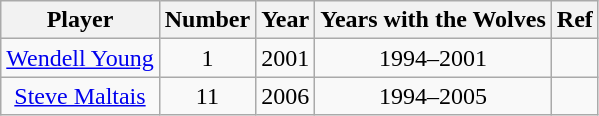<table class="wikitable" style="text-align:center">
<tr>
<th scope="col">Player</th>
<th scope="col">Number</th>
<th scope="col">Year</th>
<th scope="col">Years with the Wolves</th>
<th scope="col">Ref</th>
</tr>
<tr>
<td scope=row><a href='#'>Wendell Young</a></td>
<td>1</td>
<td>2001</td>
<td>1994–2001</td>
<td></td>
</tr>
<tr>
<td scope=row><a href='#'>Steve Maltais</a></td>
<td>11</td>
<td>2006</td>
<td>1994–2005</td>
<td></td>
</tr>
</table>
